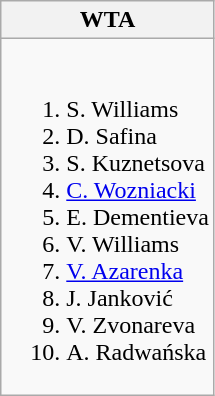<table class="wikitable">
<tr>
<th>WTA</th>
</tr>
<tr style="vertical-align: top;">
<td style="white-space: nowrap;"><br><ol><li> S. Williams</li><li> D. Safina</li><li> S. Kuznetsova</li><li> <a href='#'>C. Wozniacki</a></li><li> E. Dementieva</li><li> V. Williams</li><li> <a href='#'>V. Azarenka</a></li><li> J. Janković</li><li> V. Zvonareva</li><li> A. Radwańska</li></ol></td>
</tr>
</table>
